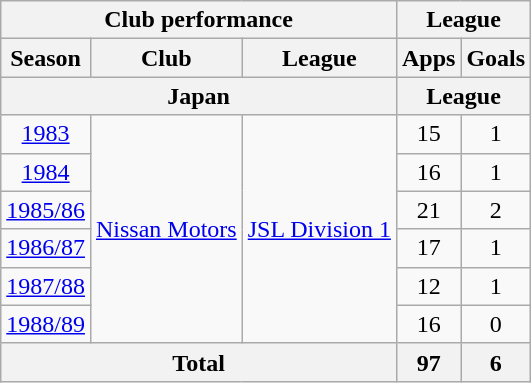<table class="wikitable" style="text-align:center;">
<tr>
<th colspan=3>Club performance</th>
<th colspan=2>League</th>
</tr>
<tr>
<th>Season</th>
<th>Club</th>
<th>League</th>
<th>Apps</th>
<th>Goals</th>
</tr>
<tr>
<th colspan=3>Japan</th>
<th colspan=2>League</th>
</tr>
<tr>
<td><a href='#'>1983</a></td>
<td rowspan="6"><a href='#'>Nissan Motors</a></td>
<td rowspan="6"><a href='#'>JSL Division 1</a></td>
<td>15</td>
<td>1</td>
</tr>
<tr>
<td><a href='#'>1984</a></td>
<td>16</td>
<td>1</td>
</tr>
<tr>
<td><a href='#'>1985/86</a></td>
<td>21</td>
<td>2</td>
</tr>
<tr>
<td><a href='#'>1986/87</a></td>
<td>17</td>
<td>1</td>
</tr>
<tr>
<td><a href='#'>1987/88</a></td>
<td>12</td>
<td>1</td>
</tr>
<tr>
<td><a href='#'>1988/89</a></td>
<td>16</td>
<td>0</td>
</tr>
<tr>
<th colspan=3>Total</th>
<th>97</th>
<th>6</th>
</tr>
</table>
